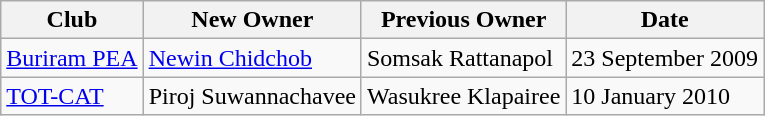<table class="wikitable" style="font-size=90%;">
<tr>
<th>Club</th>
<th>New Owner</th>
<th>Previous Owner</th>
<th>Date</th>
</tr>
<tr>
<td><a href='#'>Buriram PEA</a></td>
<td><a href='#'>Newin Chidchob</a></td>
<td>Somsak Rattanapol</td>
<td>23 September 2009</td>
</tr>
<tr>
<td><a href='#'>TOT-CAT</a></td>
<td>Piroj Suwannachavee</td>
<td>Wasukree Klapairee</td>
<td>10 January 2010</td>
</tr>
</table>
